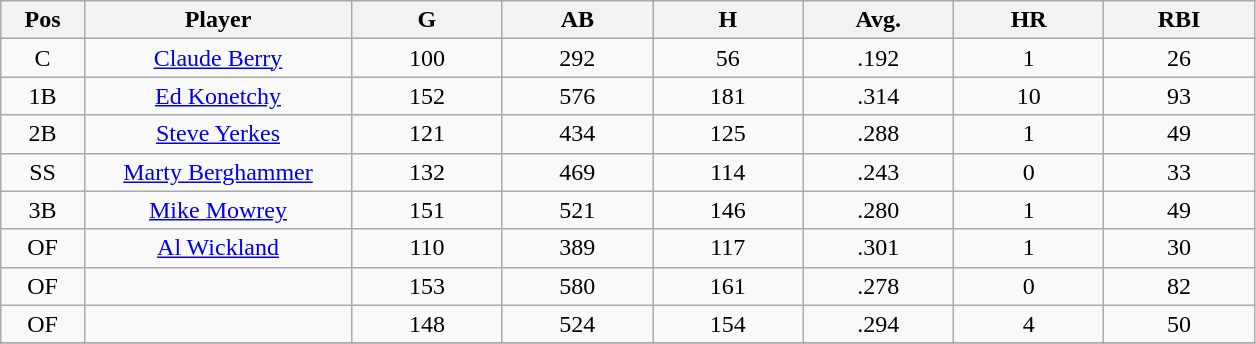<table class="wikitable sortable">
<tr>
<th bgcolor="#DDDDFF" width="5%">Pos</th>
<th bgcolor="#DDDDFF" width="16%">Player</th>
<th bgcolor="#DDDDFF" width="9%">G</th>
<th bgcolor="#DDDDFF" width="9%">AB</th>
<th bgcolor="#DDDDFF" width="9%">H</th>
<th bgcolor="#DDDDFF" width="9%">Avg.</th>
<th bgcolor="#DDDDFF" width="9%">HR</th>
<th bgcolor="#DDDDFF" width="9%">RBI</th>
</tr>
<tr align="center">
<td>C</td>
<td><a href='#'>Claude Berry</a></td>
<td>100</td>
<td>292</td>
<td>56</td>
<td>.192</td>
<td>1</td>
<td>26</td>
</tr>
<tr align="center">
<td>1B</td>
<td><a href='#'>Ed Konetchy</a></td>
<td>152</td>
<td>576</td>
<td>181</td>
<td>.314</td>
<td>10</td>
<td>93</td>
</tr>
<tr align="center">
<td>2B</td>
<td><a href='#'>Steve Yerkes</a></td>
<td>121</td>
<td>434</td>
<td>125</td>
<td>.288</td>
<td>1</td>
<td>49</td>
</tr>
<tr align="center">
<td>SS</td>
<td><a href='#'>Marty Berghammer</a></td>
<td>132</td>
<td>469</td>
<td>114</td>
<td>.243</td>
<td>0</td>
<td>33</td>
</tr>
<tr align="center">
<td>3B</td>
<td><a href='#'>Mike Mowrey</a></td>
<td>151</td>
<td>521</td>
<td>146</td>
<td>.280</td>
<td>1</td>
<td>49</td>
</tr>
<tr align=center>
<td>OF</td>
<td><a href='#'>Al Wickland</a></td>
<td>110</td>
<td>389</td>
<td>117</td>
<td>.301</td>
<td>1</td>
<td>30</td>
</tr>
<tr align="center">
<td>OF</td>
<td></td>
<td>153</td>
<td>580</td>
<td>161</td>
<td>.278</td>
<td>0</td>
<td>82</td>
</tr>
<tr align="center">
<td>OF</td>
<td></td>
<td>148</td>
<td>524</td>
<td>154</td>
<td>.294</td>
<td>4</td>
<td>50</td>
</tr>
<tr align="center">
</tr>
</table>
